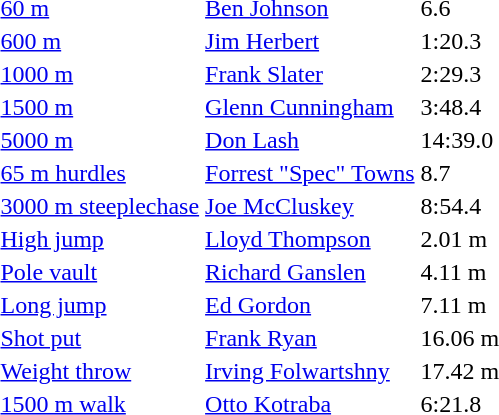<table>
<tr>
<td><a href='#'>60 m</a></td>
<td><a href='#'>Ben Johnson</a></td>
<td>6.6</td>
<td></td>
<td></td>
<td></td>
<td></td>
</tr>
<tr>
<td><a href='#'>600 m</a></td>
<td><a href='#'>Jim Herbert</a></td>
<td>1:20.3</td>
<td></td>
<td></td>
<td></td>
<td></td>
</tr>
<tr>
<td><a href='#'>1000 m</a></td>
<td><a href='#'>Frank Slater</a></td>
<td>2:29.3</td>
<td></td>
<td></td>
<td></td>
<td></td>
</tr>
<tr>
<td><a href='#'>1500 m</a></td>
<td><a href='#'>Glenn Cunningham</a></td>
<td>3:48.4</td>
<td></td>
<td></td>
<td></td>
<td></td>
</tr>
<tr>
<td><a href='#'>5000 m</a></td>
<td><a href='#'>Don Lash</a></td>
<td>14:39.0</td>
<td></td>
<td></td>
<td></td>
<td></td>
</tr>
<tr>
<td><a href='#'>65 m hurdles</a></td>
<td><a href='#'>Forrest "Spec" Towns</a></td>
<td>8.7</td>
<td></td>
<td></td>
<td></td>
<td></td>
</tr>
<tr>
<td><a href='#'>3000 m steeplechase</a></td>
<td><a href='#'>Joe McCluskey</a></td>
<td>8:54.4</td>
<td></td>
<td></td>
<td></td>
<td></td>
</tr>
<tr>
<td><a href='#'>High jump</a></td>
<td><a href='#'>Lloyd Thompson</a></td>
<td>2.01 m</td>
<td></td>
<td></td>
<td></td>
<td></td>
</tr>
<tr>
<td><a href='#'>Pole vault</a></td>
<td><a href='#'>Richard Ganslen</a></td>
<td>4.11 m</td>
<td></td>
<td></td>
<td></td>
<td></td>
</tr>
<tr>
<td><a href='#'>Long jump</a></td>
<td><a href='#'>Ed Gordon</a></td>
<td>7.11 m</td>
<td></td>
<td></td>
<td></td>
<td></td>
</tr>
<tr>
<td><a href='#'>Shot put</a></td>
<td><a href='#'>Frank Ryan</a></td>
<td>16.06 m</td>
<td></td>
<td></td>
<td></td>
<td></td>
</tr>
<tr>
<td><a href='#'>Weight throw</a></td>
<td><a href='#'>Irving Folwartshny</a></td>
<td>17.42 m</td>
<td></td>
<td></td>
<td></td>
<td></td>
</tr>
<tr>
<td><a href='#'>1500 m walk</a></td>
<td><a href='#'>Otto Kotraba</a></td>
<td>6:21.8</td>
<td></td>
<td></td>
<td></td>
<td></td>
</tr>
</table>
